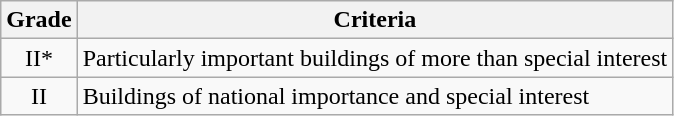<table class="wikitable">
<tr>
<th>Grade</th>
<th>Criteria</th>
</tr>
<tr>
<td align="center" >II*</td>
<td>Particularly important buildings of more than special interest</td>
</tr>
<tr>
<td align="center" >II</td>
<td>Buildings of national importance and special interest</td>
</tr>
</table>
